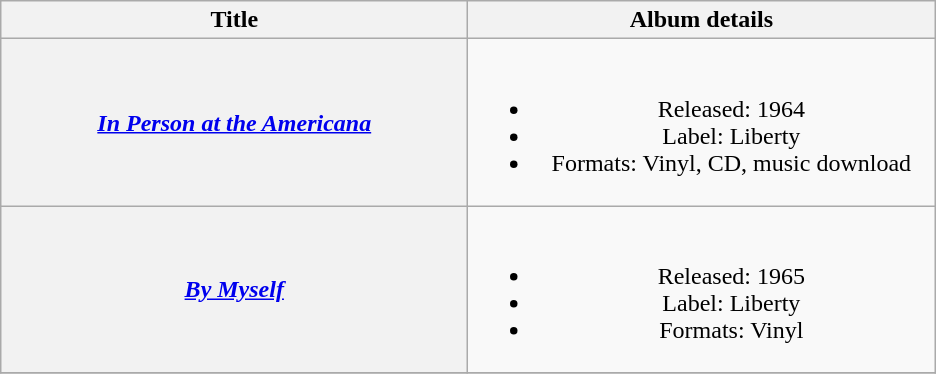<table class="wikitable plainrowheaders" style="text-align:center;">
<tr>
<th scope="col" style="width:19em;">Title</th>
<th scope="col" style="width:19em;">Album details</th>
</tr>
<tr>
<th scope="row"><em><a href='#'>In Person at the Americana</a></em></th>
<td><br><ul><li>Released: 1964</li><li>Label: Liberty</li><li>Formats: Vinyl, CD, music download</li></ul></td>
</tr>
<tr>
<th scope="row"><em><a href='#'>By Myself</a></em></th>
<td><br><ul><li>Released: 1965</li><li>Label: Liberty</li><li>Formats: Vinyl</li></ul></td>
</tr>
<tr>
</tr>
</table>
